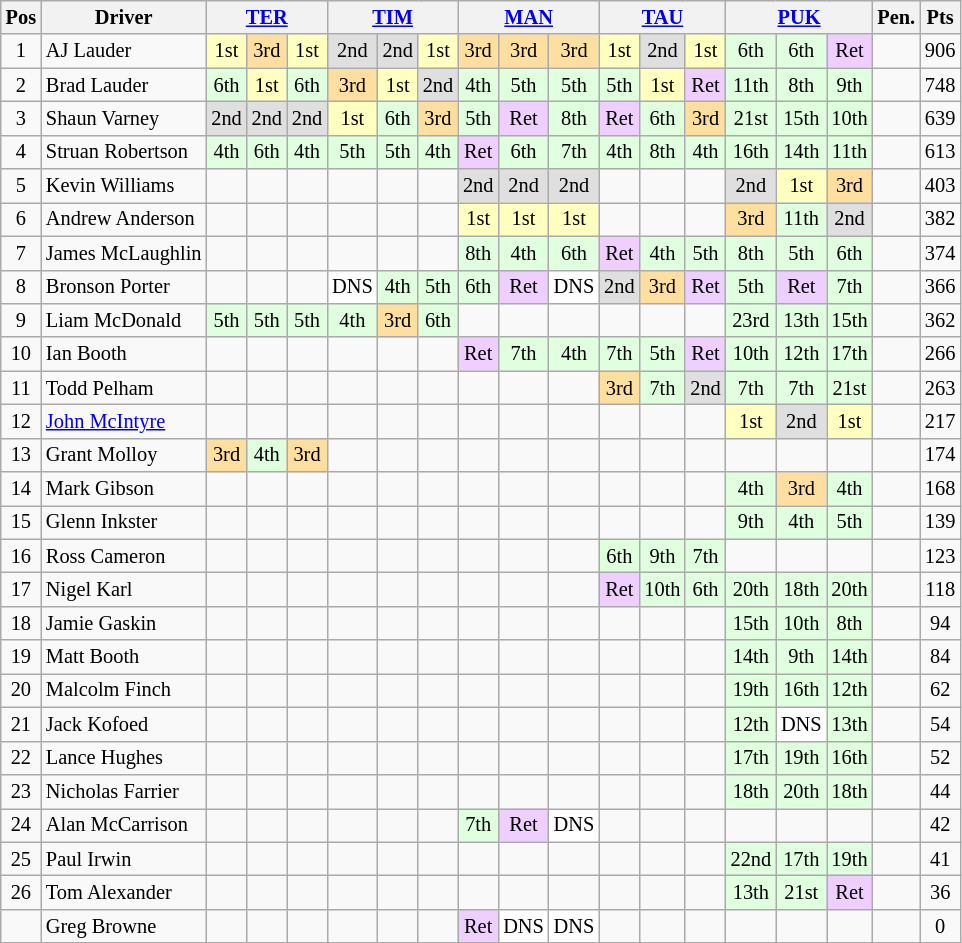<table class="wikitable" style="font-size: 85%; text-align: center;">
<tr>
<th>Pos</th>
<th>Driver</th>
<th colspan="3"><a href='#'>TER</a></th>
<th colspan="3"><a href='#'>TIM</a></th>
<th colspan="3"><a href='#'>MAN</a></th>
<th colspan="3"><a href='#'>TAU</a></th>
<th colspan="3"><a href='#'>PUK</a></th>
<th>Pen.</th>
<th>Pts</th>
</tr>
<tr>
<td>1</td>
<td align=left> AJ Lauder</td>
<td style="background:#ffffbf;">1st</td>
<td style="background:#ffdf9f;">3rd</td>
<td style="background:#ffffbf;">1st</td>
<td style="background:#dfdfdf;">2nd</td>
<td style="background:#dfdfdf;">2nd</td>
<td style="background:#ffffbf;">1st</td>
<td style="background:#ffdf9f;">3rd</td>
<td style="background:#ffdf9f;">3rd</td>
<td style="background:#ffdf9f;">3rd</td>
<td style="background:#ffffbf;">1st</td>
<td style="background:#dfdfdf;">2nd</td>
<td style="background:#ffffbf;">1st</td>
<td style="background:#dfffdf;">6th</td>
<td style="background:#dfffdf;">6th</td>
<td style="background:#efcfff;">Ret</td>
<td></td>
<td>906</td>
</tr>
<tr>
<td>2</td>
<td align=left> Brad Lauder</td>
<td style="background:#dfffdf;">6th</td>
<td style="background:#ffffbf;">1st</td>
<td style="background:#dfffdf;">6th</td>
<td style="background:#ffdf9f;">3rd</td>
<td style="background:#ffffbf;">1st</td>
<td style="background:#dfdfdf;">2nd</td>
<td style="background:#dfffdf;">4th</td>
<td style="background:#dfffdf;">5th</td>
<td style="background:#dfffdf;">5th</td>
<td style="background:#dfffdf;">5th</td>
<td style="background:#ffffbf;">1st</td>
<td style="background:#efcfff;">Ret</td>
<td style="background:#dfffdf;">11th</td>
<td style="background:#dfffdf;">8th</td>
<td style="background:#dfffdf;">9th</td>
<td></td>
<td>748</td>
</tr>
<tr>
<td>3</td>
<td align=left> Shaun Varney</td>
<td style="background:#dfdfdf;">2nd</td>
<td style="background:#dfdfdf;">2nd</td>
<td style="background:#dfdfdf;">2nd</td>
<td style="background:#ffffbf;">1st</td>
<td style="background:#dfffdf;">6th</td>
<td style="background:#ffdf9f;">3rd</td>
<td style="background:#dfffdf;">5th</td>
<td style="background:#efcfff;">Ret</td>
<td style="background:#dfffdf;">8th</td>
<td style="background:#efcfff;">Ret</td>
<td style="background:#dfffdf;">6th</td>
<td style="background:#ffdf9f;">3rd</td>
<td style="background:#dfffdf;">21st</td>
<td style="background:#dfffdf;">15th</td>
<td style="background:#dfffdf;">10th</td>
<td></td>
<td>639</td>
</tr>
<tr>
<td>4</td>
<td align=left> Struan Robertson</td>
<td style="background:#dfffdf;">4th</td>
<td style="background:#dfffdf;">6th</td>
<td style="background:#dfffdf;">4th</td>
<td style="background:#dfffdf;">5th</td>
<td style="background:#dfffdf;">5th</td>
<td style="background:#dfffdf;">4th</td>
<td style="background:#efcfff;">Ret</td>
<td style="background:#dfffdf;">6th</td>
<td style="background:#dfffdf;">7th</td>
<td style="background:#dfffdf;">4th</td>
<td style="background:#dfffdf;">8th</td>
<td style="background:#dfffdf;">4th</td>
<td style="background:#dfffdf;">16th</td>
<td style="background:#dfffdf;">14th</td>
<td style="background:#dfffdf;">11th</td>
<td></td>
<td>613</td>
</tr>
<tr>
<td>5</td>
<td align=left> Kevin Williams</td>
<td></td>
<td></td>
<td></td>
<td></td>
<td></td>
<td></td>
<td style="background:#dfdfdf;">2nd</td>
<td style="background:#dfdfdf;">2nd</td>
<td style="background:#dfdfdf;">2nd</td>
<td></td>
<td></td>
<td></td>
<td style="background:#dfdfdf;">2nd</td>
<td style="background:#ffffbf;">1st</td>
<td style="background:#ffdf9f;">3rd</td>
<td></td>
<td>403</td>
</tr>
<tr>
<td>6</td>
<td align=left> Andrew Anderson</td>
<td></td>
<td></td>
<td></td>
<td></td>
<td></td>
<td></td>
<td style="background:#ffffbf;">1st</td>
<td style="background:#ffffbf;">1st</td>
<td style="background:#ffffbf;">1st</td>
<td></td>
<td></td>
<td></td>
<td style="background:#ffdf9f;">3rd</td>
<td style="background:#dfffdf;">11th</td>
<td style="background:#dfdfdf;">2nd</td>
<td></td>
<td>382</td>
</tr>
<tr>
<td>7</td>
<td align=left> James McLaughlin</td>
<td></td>
<td></td>
<td></td>
<td></td>
<td></td>
<td></td>
<td style="background:#dfffdf;">8th</td>
<td style="background:#dfffdf;">4th</td>
<td style="background:#dfffdf;">6th</td>
<td style="background:#efcfff;">Ret</td>
<td style="background:#dfffdf;">4th</td>
<td style="background:#dfffdf;">5th</td>
<td style="background:#dfffdf;">8th</td>
<td style="background:#dfffdf;">5th</td>
<td style="background:#dfffdf;">6th</td>
<td></td>
<td>374</td>
</tr>
<tr>
<td>8</td>
<td align=left> Bronson Porter</td>
<td></td>
<td></td>
<td></td>
<td style="background:#ffffff;">DNS</td>
<td style="background:#dfffdf;">4th</td>
<td style="background:#dfffdf;">5th</td>
<td style="background:#dfffdf;">6th</td>
<td style="background:#efcfff;">Ret</td>
<td style="background:#ffffff;">DNS</td>
<td style="background:#dfdfdf;">2nd</td>
<td style="background:#ffdf9f;">3rd</td>
<td style="background:#efcfff;">Ret</td>
<td style="background:#dfffdf;">5th</td>
<td style="background:#efcfff;">Ret</td>
<td style="background:#dfffdf;">7th</td>
<td></td>
<td>366</td>
</tr>
<tr>
<td>9</td>
<td align=left> Liam McDonald</td>
<td style="background:#dfffdf;">5th</td>
<td style="background:#dfffdf;">5th</td>
<td style="background:#dfffdf;">5th</td>
<td style="background:#dfffdf;">4th</td>
<td style="background:#ffdf9f;">3rd</td>
<td style="background:#dfffdf;">6th</td>
<td></td>
<td></td>
<td></td>
<td></td>
<td></td>
<td></td>
<td style="background:#dfffdf;">23rd</td>
<td style="background:#dfffdf;">13th</td>
<td style="background:#dfffdf;">15th</td>
<td></td>
<td>362</td>
</tr>
<tr>
<td>10</td>
<td align=left> Ian Booth</td>
<td></td>
<td></td>
<td></td>
<td></td>
<td></td>
<td></td>
<td style="background:#efcfff;">Ret</td>
<td style="background:#dfffdf;">7th</td>
<td style="background:#dfffdf;">4th</td>
<td style="background:#dfffdf;">7th</td>
<td style="background:#dfffdf;">5th</td>
<td style="background:#efcfff;">Ret</td>
<td style="background:#dfffdf;">10th</td>
<td style="background:#dfffdf;">12th</td>
<td style="background:#dfffdf;">17th</td>
<td></td>
<td>266</td>
</tr>
<tr>
<td>11</td>
<td align=left> Todd Pelham</td>
<td></td>
<td></td>
<td></td>
<td></td>
<td></td>
<td></td>
<td></td>
<td></td>
<td></td>
<td style="background:#ffdf9f;">3rd</td>
<td style="background:#dfffdf;">7th</td>
<td style="background:#dfdfdf;">2nd</td>
<td style="background:#dfffdf;">7th</td>
<td style="background:#dfffdf;">7th</td>
<td style="background:#dfffdf;">21st</td>
<td></td>
<td>263</td>
</tr>
<tr>
<td>12</td>
<td align=left> <a href='#'>John McIntyre</a></td>
<td></td>
<td></td>
<td></td>
<td></td>
<td></td>
<td></td>
<td></td>
<td></td>
<td></td>
<td></td>
<td></td>
<td></td>
<td style="background:#ffffbf;">1st</td>
<td style="background:#dfdfdf;">2nd</td>
<td style="background:#ffffbf;">1st</td>
<td></td>
<td>217</td>
</tr>
<tr>
<td>13</td>
<td align=left> Grant Molloy</td>
<td style="background:#ffdf9f;">3rd</td>
<td style="background:#dfffdf;">4th</td>
<td style="background:#ffdf9f;">3rd</td>
<td></td>
<td></td>
<td></td>
<td></td>
<td></td>
<td></td>
<td></td>
<td></td>
<td></td>
<td></td>
<td></td>
<td></td>
<td></td>
<td>174</td>
</tr>
<tr>
<td>14</td>
<td align=left> Mark Gibson</td>
<td></td>
<td></td>
<td></td>
<td></td>
<td></td>
<td></td>
<td></td>
<td></td>
<td></td>
<td></td>
<td></td>
<td></td>
<td style="background:#dfffdf;">4th</td>
<td style="background:#ffdf9f;">3rd</td>
<td style="background:#dfffdf;">4th</td>
<td></td>
<td>168</td>
</tr>
<tr>
<td>15</td>
<td align=left> Glenn Inkster</td>
<td></td>
<td></td>
<td></td>
<td></td>
<td></td>
<td></td>
<td></td>
<td></td>
<td></td>
<td></td>
<td></td>
<td></td>
<td style="background:#dfffdf;">9th</td>
<td style="background:#dfffdf;">4th</td>
<td style="background:#dfffdf;">5th</td>
<td></td>
<td>139</td>
</tr>
<tr>
<td>16</td>
<td align=left> Ross Cameron</td>
<td></td>
<td></td>
<td></td>
<td></td>
<td></td>
<td></td>
<td></td>
<td></td>
<td></td>
<td style="background:#dfffdf;">6th</td>
<td style="background:#dfffdf;">9th</td>
<td style="background:#dfffdf;">7th</td>
<td></td>
<td></td>
<td></td>
<td></td>
<td>123</td>
</tr>
<tr>
<td>17</td>
<td align=left> Nigel Karl</td>
<td></td>
<td></td>
<td></td>
<td></td>
<td></td>
<td></td>
<td></td>
<td></td>
<td></td>
<td style="background:#efcfff;">Ret</td>
<td style="background:#dfffdf;">10th</td>
<td style="background:#dfffdf;">6th</td>
<td style="background:#dfffdf;">20th</td>
<td style="background:#dfffdf;">18th</td>
<td style="background:#dfffdf;">20th</td>
<td></td>
<td>118</td>
</tr>
<tr>
<td>18</td>
<td align=left> Jamie Gaskin</td>
<td></td>
<td></td>
<td></td>
<td></td>
<td></td>
<td></td>
<td></td>
<td></td>
<td></td>
<td></td>
<td></td>
<td></td>
<td style="background:#dfffdf;">15th</td>
<td style="background:#dfffdf;">10th</td>
<td style="background:#dfffdf;">8th</td>
<td></td>
<td>94</td>
</tr>
<tr>
<td>19</td>
<td align=left> Matt Booth</td>
<td></td>
<td></td>
<td></td>
<td></td>
<td></td>
<td></td>
<td></td>
<td></td>
<td></td>
<td></td>
<td></td>
<td></td>
<td style="background:#dfffdf;">14th</td>
<td style="background:#dfffdf;">9th</td>
<td style="background:#dfffdf;">14th</td>
<td></td>
<td>84</td>
</tr>
<tr>
<td>20</td>
<td align=left> Malcolm Finch</td>
<td></td>
<td></td>
<td></td>
<td></td>
<td></td>
<td></td>
<td></td>
<td></td>
<td></td>
<td></td>
<td></td>
<td></td>
<td style="background:#dfffdf;">19th</td>
<td style="background:#dfffdf;">16th</td>
<td style="background:#dfffdf;">12th</td>
<td></td>
<td>62</td>
</tr>
<tr>
<td>21</td>
<td align=left> Jack Kofoed</td>
<td></td>
<td></td>
<td></td>
<td></td>
<td></td>
<td></td>
<td></td>
<td></td>
<td></td>
<td></td>
<td></td>
<td></td>
<td style="background:#dfffdf;">12th</td>
<td style="background:#ffffff;">DNS</td>
<td style="background:#dfffdf;">13th</td>
<td></td>
<td>54</td>
</tr>
<tr>
<td>22</td>
<td align=left> Lance Hughes</td>
<td></td>
<td></td>
<td></td>
<td></td>
<td></td>
<td></td>
<td></td>
<td></td>
<td></td>
<td></td>
<td></td>
<td></td>
<td style="background:#dfffdf;">17th</td>
<td style="background:#dfffdf;">19th</td>
<td style="background:#dfffdf;">16th</td>
<td></td>
<td>52</td>
</tr>
<tr>
<td>23</td>
<td align=left> Nicholas Farrier</td>
<td></td>
<td></td>
<td></td>
<td></td>
<td></td>
<td></td>
<td></td>
<td></td>
<td></td>
<td></td>
<td></td>
<td></td>
<td style="background:#dfffdf;">18th</td>
<td style="background:#dfffdf;">20th</td>
<td style="background:#dfffdf;">18th</td>
<td></td>
<td>44</td>
</tr>
<tr>
<td>24</td>
<td align=left> Alan McCarrison</td>
<td></td>
<td></td>
<td></td>
<td></td>
<td></td>
<td></td>
<td style="background:#dfffdf;">7th</td>
<td style="background:#efcfff;">Ret</td>
<td style="background:#ffffff;">DNS</td>
<td></td>
<td></td>
<td></td>
<td></td>
<td></td>
<td></td>
<td></td>
<td>42</td>
</tr>
<tr>
<td>25</td>
<td align=left> Paul Irwin</td>
<td></td>
<td></td>
<td></td>
<td></td>
<td></td>
<td></td>
<td></td>
<td></td>
<td></td>
<td></td>
<td></td>
<td></td>
<td style="background:#dfffdf;">22nd</td>
<td style="background:#dfffdf;">17th</td>
<td style="background:#dfffdf;">19th</td>
<td></td>
<td>41</td>
</tr>
<tr>
<td>26</td>
<td align=left> Tom Alexander</td>
<td></td>
<td></td>
<td></td>
<td></td>
<td></td>
<td></td>
<td></td>
<td></td>
<td></td>
<td></td>
<td></td>
<td></td>
<td style="background:#dfffdf;">13th</td>
<td style="background:#dfffdf;">21st</td>
<td style="background:#efcfff;">Ret</td>
<td></td>
<td>36</td>
</tr>
<tr>
<td></td>
<td align=left> Greg Browne</td>
<td></td>
<td></td>
<td></td>
<td></td>
<td></td>
<td></td>
<td style="background:#efcfff;">Ret</td>
<td style="background:#ffffff;">DNS</td>
<td style="background:#ffffff;">DNS</td>
<td></td>
<td></td>
<td></td>
<td></td>
<td></td>
<td></td>
<td></td>
<td>0</td>
</tr>
</table>
